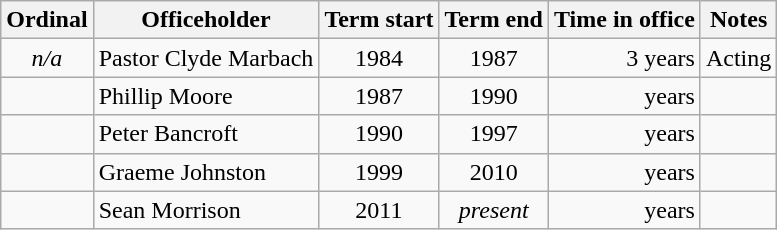<table class="wikitable sortable">
<tr>
<th>Ordinal</th>
<th>Officeholder</th>
<th>Term start</th>
<th>Term end</th>
<th>Time in office</th>
<th>Notes</th>
</tr>
<tr>
<td align=center><em>n/a</em></td>
<td>Pastor Clyde Marbach</td>
<td align=center>1984</td>
<td align="center">1987</td>
<td align="right">3 years</td>
<td>Acting</td>
</tr>
<tr>
<td align=center></td>
<td>Phillip Moore</td>
<td align=center>1987</td>
<td align="center">1990</td>
<td align=right> years</td>
<td></td>
</tr>
<tr>
<td align=center></td>
<td>Peter Bancroft</td>
<td align=center>1990</td>
<td align=center>1997</td>
<td align=right> years</td>
<td></td>
</tr>
<tr>
<td align=center></td>
<td>Graeme Johnston</td>
<td align=center>1999</td>
<td align=center>2010</td>
<td align=right> years</td>
<td></td>
</tr>
<tr>
<td align=center></td>
<td>Sean Morrison</td>
<td align=center>2011</td>
<td align=center><em>present</em></td>
<td align=right> years</td>
<td></td>
</tr>
</table>
